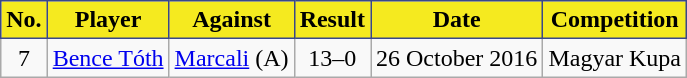<table class="wikitable plainrowheaders sortable">
<tr>
<th style="background-color:#F5EA1F;color:black;border:1px solid #38478A">No.</th>
<th style="background-color:#F5EA1F;color:black;border:1px solid #38478A">Player</th>
<th style="background-color:#F5EA1F;color:black;border:1px solid #38478A">Against</th>
<th style="background-color:#F5EA1F;color:black;border:1px solid #38478A">Result</th>
<th style="background-color:#F5EA1F;color:black;border:1px solid #38478A">Date</th>
<th style="background-color:#F5EA1F;color:black;border:1px solid #38478A">Competition</th>
</tr>
<tr>
<td style="text-align:center;">7</td>
<td style="text-align:left;"> <a href='#'>Bence Tóth</a></td>
<td style="text-align:left;"><a href='#'>Marcali</a> (A)</td>
<td style="text-align:center;">13–0</td>
<td style="text-align:left;">26 October 2016</td>
<td style="text-align:left;">Magyar Kupa</td>
</tr>
</table>
